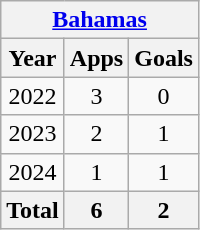<table class="wikitable" style="text-align:center">
<tr>
<th colspan=3><a href='#'>Bahamas</a></th>
</tr>
<tr>
<th>Year</th>
<th>Apps</th>
<th>Goals</th>
</tr>
<tr>
<td>2022</td>
<td>3</td>
<td>0</td>
</tr>
<tr>
<td>2023</td>
<td>2</td>
<td>1</td>
</tr>
<tr>
<td>2024</td>
<td>1</td>
<td>1</td>
</tr>
<tr>
<th>Total</th>
<th>6</th>
<th>2</th>
</tr>
</table>
